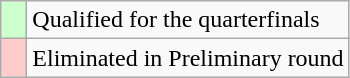<table class="wikitable">
<tr>
<td width=10px bgcolor="#ccffcc"></td>
<td>Qualified for the quarterfinals</td>
</tr>
<tr>
<td width=10px bgcolor=#ffcccc></td>
<td>Eliminated in Preliminary round</td>
</tr>
</table>
